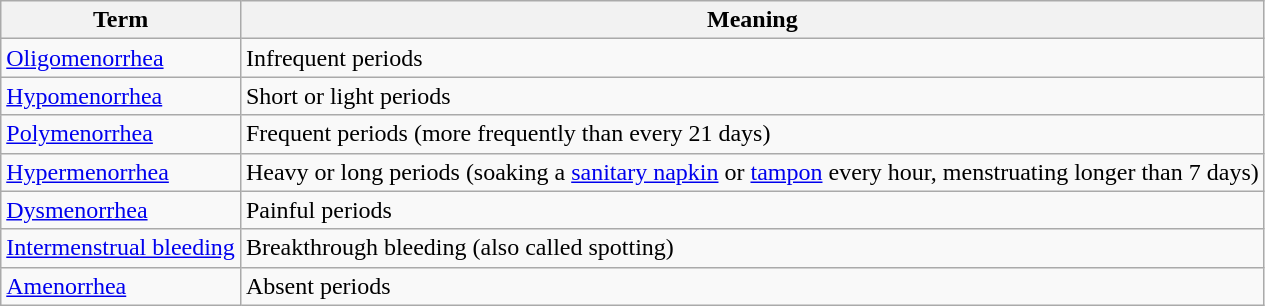<table class="wikitable">
<tr>
<th>Term</th>
<th>Meaning</th>
</tr>
<tr>
<td><a href='#'>Oligomenorrhea</a></td>
<td>Infrequent periods</td>
</tr>
<tr>
<td><a href='#'>Hypomenorrhea</a></td>
<td>Short or light periods</td>
</tr>
<tr>
<td><a href='#'>Polymenorrhea</a></td>
<td>Frequent periods (more frequently than every 21 days)</td>
</tr>
<tr>
<td><a href='#'>Hypermenorrhea</a></td>
<td>Heavy or long periods (soaking a <a href='#'>sanitary napkin</a> or <a href='#'>tampon</a> every hour, menstruating longer than 7 days)</td>
</tr>
<tr>
<td><a href='#'>Dysmenorrhea</a></td>
<td>Painful periods</td>
</tr>
<tr>
<td><a href='#'>Intermenstrual bleeding</a></td>
<td>Breakthrough bleeding (also called spotting)</td>
</tr>
<tr>
<td><a href='#'>Amenorrhea</a></td>
<td>Absent periods</td>
</tr>
</table>
